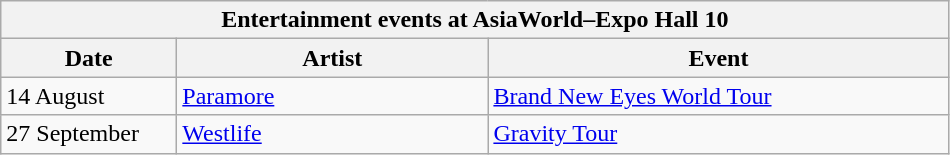<table class="wikitable">
<tr>
<th colspan="3">Entertainment events at AsiaWorld–Expo Hall 10</th>
</tr>
<tr>
<th width=110>Date</th>
<th width=200>Artist</th>
<th width=300>Event</th>
</tr>
<tr>
<td>14 August</td>
<td><a href='#'>Paramore</a></td>
<td><a href='#'>Brand New Eyes World Tour</a></td>
</tr>
<tr>
<td>27 September</td>
<td><a href='#'>Westlife</a></td>
<td><a href='#'>Gravity Tour</a></td>
</tr>
</table>
